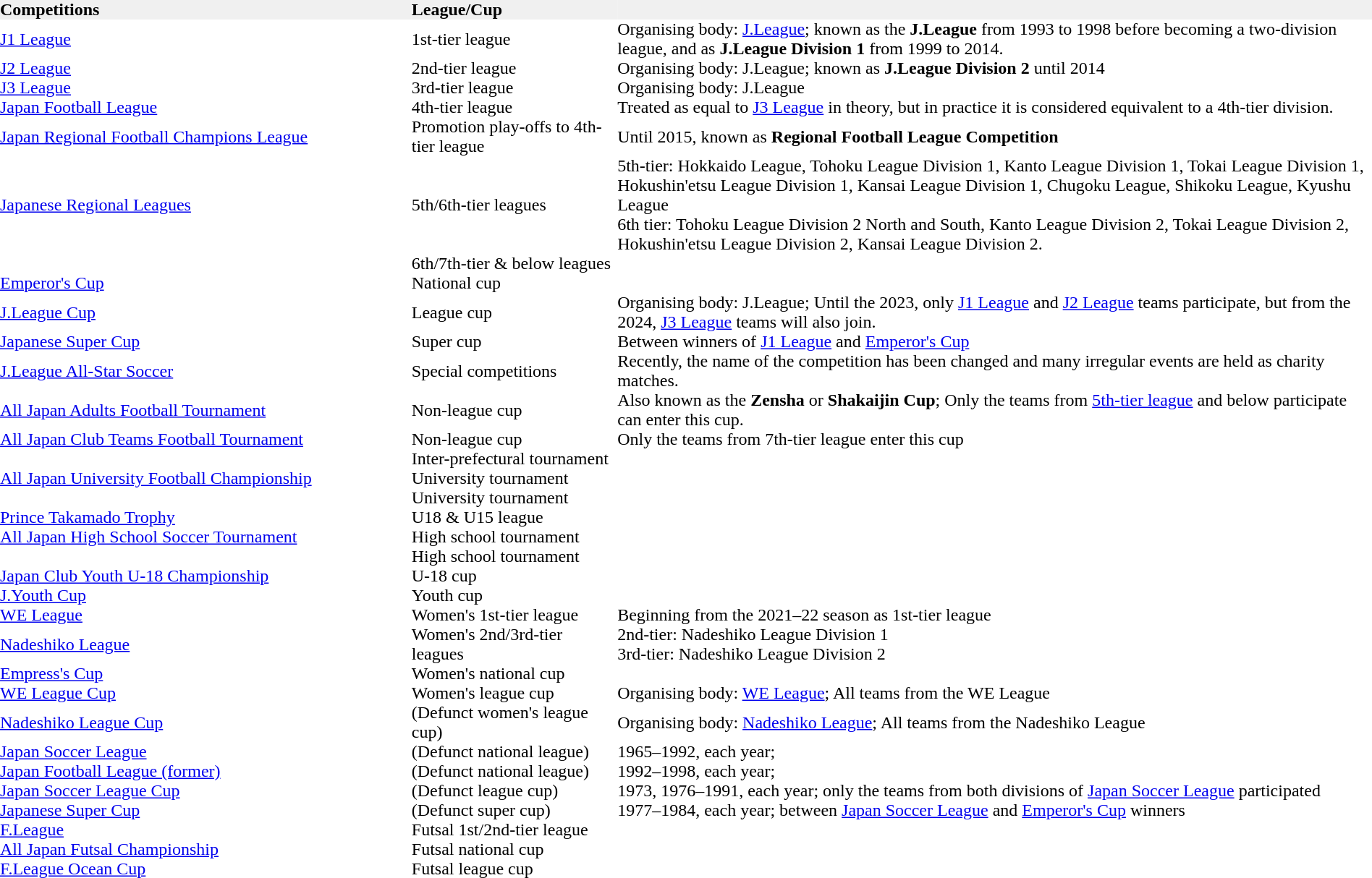<table width="100%" cellspacing="0" cellpadding="0">
<tr bgcolor="F0F0F0">
<th width="30%" align="left"> Competitions</th>
<th width="15%" align="left">League/Cup</th>
<th width="55%" align="left"></th>
</tr>
<tr>
<td><a href='#'>J1 League</a></td>
<td>1st-tier league</td>
<td>Organising body: <a href='#'>J.League</a>; known as the <strong>J.League</strong> from 1993 to 1998 before becoming a two-division league, and as <strong>J.League Division 1</strong> from 1999 to 2014.</td>
</tr>
<tr>
<td><a href='#'>J2 League</a></td>
<td>2nd-tier league</td>
<td>Organising body: J.League; known as <strong>J.League Division 2</strong> until 2014</td>
</tr>
<tr>
<td><a href='#'>J3 League</a></td>
<td>3rd-tier league</td>
<td>Organising body: J.League</td>
</tr>
<tr>
<td><a href='#'>Japan Football League</a></td>
<td>4th-tier league</td>
<td>Treated as equal to <a href='#'>J3 League</a> in theory, but in practice it is considered equivalent to a 4th-tier division.</td>
</tr>
<tr>
<td><a href='#'>Japan Regional Football Champions League</a></td>
<td>Promotion play-offs to 4th-tier league</td>
<td>Until 2015, known as <strong>Regional Football League Competition</strong></td>
</tr>
<tr>
<td><a href='#'>Japanese Regional Leagues</a></td>
<td>5th/6th-tier leagues</td>
<td>5th-tier: Hokkaido League, Tohoku League Division 1, Kanto League Division 1, Tokai League Division 1, Hokushin'etsu League Division 1, Kansai League Division 1, Chugoku League, Shikoku League, Kyushu League<br>6th tier: Tohoku League Division 2 North and South, Kanto League Division 2, Tokai League Division 2, Hokushin'etsu League Division 2, Kansai League Division 2.</td>
</tr>
<tr>
<td></td>
<td>6th/7th-tier & below leagues</td>
<td> </td>
</tr>
<tr>
<td><a href='#'>Emperor's Cup</a></td>
<td>National cup</td>
<td> </td>
</tr>
<tr>
<td><a href='#'>J.League Cup</a></td>
<td>League cup</td>
<td>Organising body: J.League; Until the 2023, only <a href='#'>J1 League</a> and <a href='#'>J2 League</a> teams participate, but from the 2024, <a href='#'>J3 League</a> teams will also join.</td>
</tr>
<tr>
<td><a href='#'>Japanese Super Cup</a></td>
<td>Super cup</td>
<td>Between winners of <a href='#'>J1 League</a> and <a href='#'>Emperor's Cup</a></td>
</tr>
<tr>
<td><a href='#'>J.League All-Star Soccer</a></td>
<td>Special competitions</td>
<td>Recently, the name of the competition has been changed and many irregular events are held as charity matches.</td>
</tr>
<tr>
<td><a href='#'>All Japan Adults Football Tournament</a></td>
<td>Non-league cup</td>
<td>Also known as the <strong>Zensha</strong> or <strong>Shakaijin Cup</strong>; Only the teams from <a href='#'>5th-tier league</a> and below participate can enter this cup.</td>
</tr>
<tr>
<td><a href='#'>All Japan Club Teams Football Tournament</a></td>
<td>Non-league cup</td>
<td>Only the teams from 7th-tier league enter this cup</td>
</tr>
<tr>
<td></td>
<td>Inter-prefectural tournament</td>
<td></td>
<td></td>
</tr>
<tr>
<td><a href='#'>All Japan University Football Championship</a></td>
<td>University tournament</td>
<td></td>
<td></td>
</tr>
<tr>
<td></td>
<td>University tournament</td>
<td></td>
<td></td>
</tr>
<tr>
<td><a href='#'>Prince Takamado Trophy</a></td>
<td>U18 & U15 league</td>
<td></td>
<td></td>
</tr>
<tr>
<td><a href='#'>All Japan High School Soccer Tournament</a></td>
<td>High school tournament</td>
<td></td>
<td></td>
</tr>
<tr>
<td></td>
<td>High school tournament</td>
<td></td>
<td></td>
</tr>
<tr>
<td><a href='#'>Japan Club Youth U-18 Championship</a></td>
<td>U-18 cup</td>
<td></td>
<td></td>
</tr>
<tr>
<td><a href='#'>J.Youth Cup</a></td>
<td>Youth cup</td>
<td></td>
<td></td>
</tr>
<tr>
<td><a href='#'>WE League</a></td>
<td>Women's 1st-tier league</td>
<td>Beginning from the 2021–22 season as 1st-tier league</td>
</tr>
<tr>
<td><a href='#'>Nadeshiko League</a></td>
<td>Women's 2nd/3rd-tier leagues</td>
<td>2nd-tier: Nadeshiko League Division 1<br>3rd-tier: Nadeshiko League Division 2</td>
</tr>
<tr>
<td><a href='#'>Empress's Cup</a></td>
<td>Women's national cup</td>
<td> </td>
</tr>
<tr>
<td><a href='#'>WE League Cup</a></td>
<td>Women's league cup</td>
<td>Organising body: <a href='#'>WE League</a>; All teams from the WE League</td>
</tr>
<tr>
<td><a href='#'>Nadeshiko League Cup</a></td>
<td>(Defunct women's league cup)</td>
<td>Organising body: <a href='#'>Nadeshiko League</a>; All teams from the Nadeshiko League</td>
</tr>
<tr>
<td><a href='#'>Japan Soccer League</a></td>
<td>(Defunct national league)</td>
<td>1965–1992, each year;</td>
</tr>
<tr>
<td><a href='#'>Japan Football League (former)</a></td>
<td>(Defunct national league)</td>
<td>1992–1998, each year;</td>
</tr>
<tr>
<td><a href='#'>Japan Soccer League Cup</a></td>
<td>(Defunct league cup)</td>
<td>1973, 1976–1991, each year; only the teams from both divisions of <a href='#'>Japan Soccer League</a> participated</td>
</tr>
<tr>
<td><a href='#'>Japanese Super Cup</a></td>
<td>(Defunct super cup)</td>
<td>1977–1984, each year; between <a href='#'>Japan Soccer League</a> and <a href='#'>Emperor's Cup</a> winners</td>
</tr>
<tr>
<td><a href='#'>F.League</a></td>
<td>Futsal 1st/2nd-tier league</td>
<td></td>
</tr>
<tr>
<td><a href='#'>All Japan Futsal Championship</a></td>
<td>Futsal national cup</td>
<td></td>
</tr>
<tr>
<td><a href='#'>F.League Ocean Cup</a></td>
<td>Futsal league cup</td>
<td></td>
</tr>
</table>
